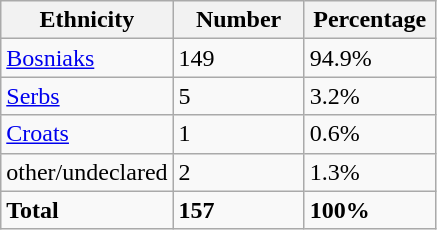<table class="wikitable">
<tr>
<th width="100px">Ethnicity</th>
<th width="80px">Number</th>
<th width="80px">Percentage</th>
</tr>
<tr>
<td><a href='#'>Bosniaks</a></td>
<td>149</td>
<td>94.9%</td>
</tr>
<tr>
<td><a href='#'>Serbs</a></td>
<td>5</td>
<td>3.2%</td>
</tr>
<tr>
<td><a href='#'>Croats</a></td>
<td>1</td>
<td>0.6%</td>
</tr>
<tr>
<td>other/undeclared</td>
<td>2</td>
<td>1.3%</td>
</tr>
<tr>
<td><strong>Total</strong></td>
<td><strong>157</strong></td>
<td><strong>100%</strong></td>
</tr>
</table>
